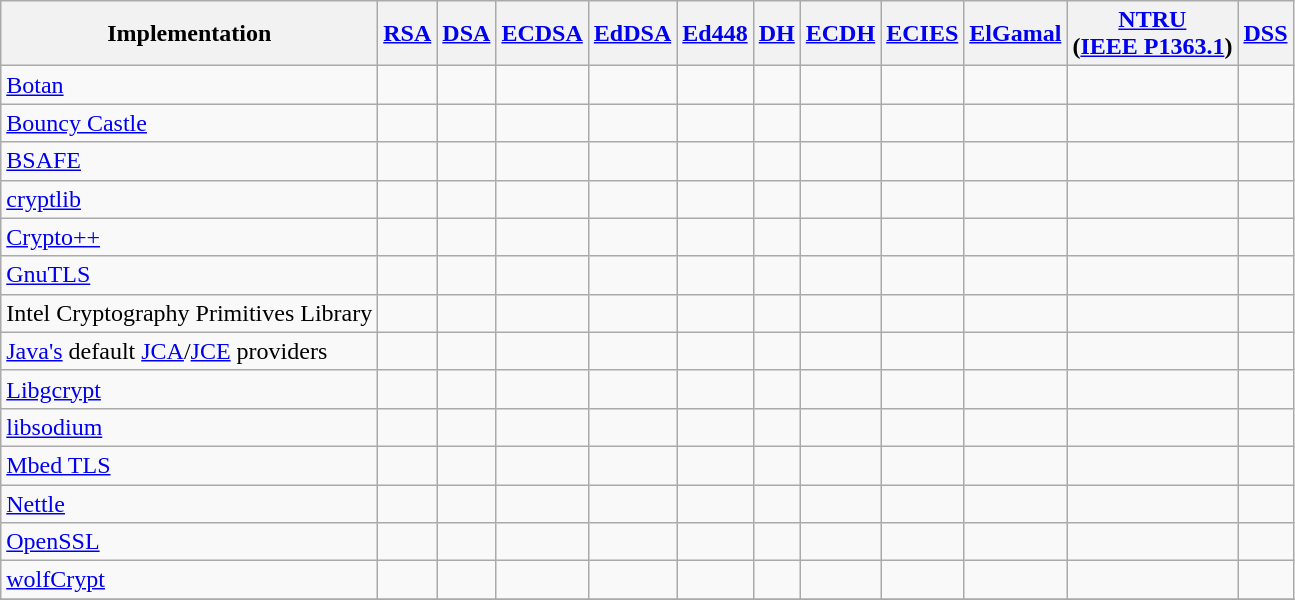<table class="wikitable sortable sort-under" style="text-align: left">
<tr>
<th>Implementation</th>
<th><a href='#'>RSA</a></th>
<th><a href='#'>DSA</a></th>
<th><a href='#'>ECDSA</a></th>
<th><a href='#'>EdDSA</a></th>
<th><a href='#'>Ed448</a></th>
<th><a href='#'>DH</a></th>
<th><a href='#'>ECDH</a></th>
<th><a href='#'>ECIES</a></th>
<th><a href='#'>ElGamal</a></th>
<th><a href='#'>NTRU</a><br>(<a href='#'>IEEE P1363.1</a>)</th>
<th><a href='#'>DSS</a></th>
</tr>
<tr>
<td><a href='#'>Botan</a></td>
<td></td>
<td></td>
<td></td>
<td></td>
<td></td>
<td></td>
<td></td>
<td></td>
<td></td>
<td></td>
<td></td>
</tr>
<tr>
<td><a href='#'>Bouncy Castle</a></td>
<td></td>
<td></td>
<td></td>
<td></td>
<td></td>
<td></td>
<td></td>
<td></td>
<td></td>
<td></td>
<td></td>
</tr>
<tr>
<td><a href='#'>BSAFE</a></td>
<td></td>
<td></td>
<td></td>
<td></td>
<td></td>
<td></td>
<td></td>
<td></td>
<td></td>
<td></td>
<td></td>
</tr>
<tr>
<td><a href='#'>cryptlib</a></td>
<td></td>
<td></td>
<td></td>
<td></td>
<td></td>
<td></td>
<td></td>
<td></td>
<td></td>
<td></td>
<td></td>
</tr>
<tr>
<td><a href='#'>Crypto++</a></td>
<td></td>
<td></td>
<td></td>
<td></td>
<td></td>
<td></td>
<td></td>
<td></td>
<td></td>
<td></td>
<td></td>
</tr>
<tr>
<td><a href='#'>GnuTLS</a></td>
<td></td>
<td></td>
<td></td>
<td></td>
<td></td>
<td></td>
<td></td>
<td></td>
<td></td>
<td></td>
<td></td>
</tr>
<tr>
<td>Intel Cryptography Primitives Library</td>
<td></td>
<td></td>
<td></td>
<td></td>
<td></td>
<td></td>
<td></td>
<td></td>
<td></td>
<td></td>
<td></td>
</tr>
<tr>
<td><a href='#'>Java's</a> default <a href='#'>JCA</a>/<a href='#'>JCE</a> providers</td>
<td></td>
<td></td>
<td></td>
<td></td>
<td></td>
<td></td>
<td></td>
<td></td>
<td></td>
<td></td>
<td></td>
</tr>
<tr>
<td><a href='#'>Libgcrypt</a></td>
<td></td>
<td></td>
<td></td>
<td></td>
<td></td>
<td></td>
<td></td>
<td></td>
<td></td>
<td></td>
<td></td>
</tr>
<tr>
<td><a href='#'>libsodium</a></td>
<td></td>
<td></td>
<td></td>
<td></td>
<td></td>
<td></td>
<td></td>
<td></td>
<td></td>
<td></td>
<td></td>
</tr>
<tr>
<td><a href='#'>Mbed TLS</a></td>
<td></td>
<td></td>
<td></td>
<td></td>
<td></td>
<td></td>
<td></td>
<td></td>
<td></td>
<td></td>
<td></td>
</tr>
<tr>
<td><a href='#'>Nettle</a></td>
<td></td>
<td></td>
<td></td>
<td></td>
<td></td>
<td></td>
<td></td>
<td></td>
<td></td>
<td></td>
<td></td>
</tr>
<tr>
<td><a href='#'>OpenSSL</a></td>
<td></td>
<td></td>
<td></td>
<td></td>
<td></td>
<td></td>
<td></td>
<td></td>
<td></td>
<td></td>
<td></td>
</tr>
<tr>
<td><a href='#'>wolfCrypt</a></td>
<td></td>
<td></td>
<td></td>
<td></td>
<td></td>
<td></td>
<td></td>
<td></td>
<td></td>
<td></td>
<td></td>
</tr>
<tr>
</tr>
</table>
